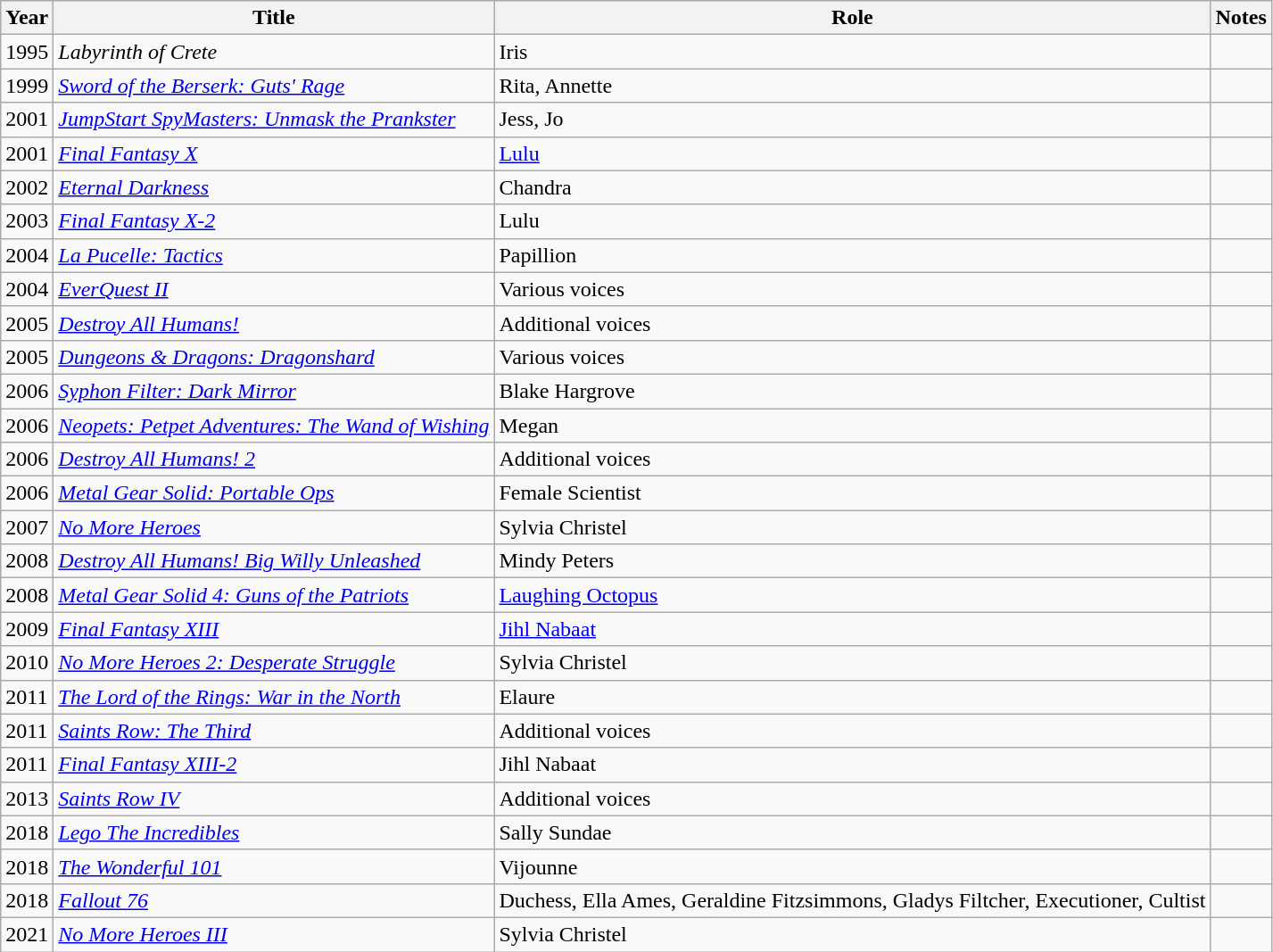<table class="wikitable sortable">
<tr>
<th>Year</th>
<th>Title</th>
<th>Role</th>
<th>Notes</th>
</tr>
<tr>
<td>1995</td>
<td><em>Labyrinth of Crete</em></td>
<td>Iris</td>
<td></td>
</tr>
<tr>
<td>1999</td>
<td><em><a href='#'>Sword of the Berserk: Guts' Rage</a></em></td>
<td>Rita, Annette</td>
<td></td>
</tr>
<tr>
<td>2001</td>
<td><em><a href='#'>JumpStart SpyMasters: Unmask the Prankster</a></em></td>
<td>Jess, Jo</td>
<td></td>
</tr>
<tr>
<td>2001</td>
<td><em><a href='#'>Final Fantasy X</a></em></td>
<td><a href='#'>Lulu</a></td>
<td></td>
</tr>
<tr>
<td>2002</td>
<td><em><a href='#'>Eternal Darkness</a></em></td>
<td>Chandra</td>
<td></td>
</tr>
<tr>
<td>2003</td>
<td><em><a href='#'>Final Fantasy X-2</a></em></td>
<td>Lulu</td>
<td></td>
</tr>
<tr>
<td>2004</td>
<td><em><a href='#'>La Pucelle: Tactics</a></em></td>
<td>Papillion</td>
<td></td>
</tr>
<tr>
<td>2004</td>
<td><em><a href='#'>EverQuest II</a></em></td>
<td>Various voices</td>
<td></td>
</tr>
<tr>
<td>2005</td>
<td><em><a href='#'>Destroy All Humans!</a></em></td>
<td>Additional voices</td>
<td></td>
</tr>
<tr>
<td>2005</td>
<td><em><a href='#'>Dungeons & Dragons: Dragonshard</a></em></td>
<td>Various voices</td>
<td></td>
</tr>
<tr>
<td>2006</td>
<td><em><a href='#'>Syphon Filter: Dark Mirror</a></em></td>
<td>Blake Hargrove</td>
<td></td>
</tr>
<tr>
<td>2006</td>
<td><em><a href='#'>Neopets: Petpet Adventures: The Wand of Wishing</a></em></td>
<td>Megan</td>
<td></td>
</tr>
<tr>
<td>2006</td>
<td><em><a href='#'>Destroy All Humans! 2</a></em></td>
<td>Additional voices</td>
<td></td>
</tr>
<tr>
<td>2006</td>
<td><em><a href='#'>Metal Gear Solid: Portable Ops</a></em></td>
<td>Female Scientist</td>
<td></td>
</tr>
<tr>
<td>2007</td>
<td><em><a href='#'>No More Heroes</a></em></td>
<td>Sylvia Christel</td>
<td></td>
</tr>
<tr>
<td>2008</td>
<td><em><a href='#'>Destroy All Humans! Big Willy Unleashed</a></em></td>
<td>Mindy Peters</td>
<td></td>
</tr>
<tr>
<td>2008</td>
<td><em><a href='#'>Metal Gear Solid 4: Guns of the Patriots</a></em></td>
<td><a href='#'>Laughing Octopus</a></td>
<td></td>
</tr>
<tr>
<td>2009</td>
<td><em><a href='#'>Final Fantasy XIII</a></em></td>
<td><a href='#'>Jihl Nabaat</a></td>
<td></td>
</tr>
<tr>
<td>2010</td>
<td><em><a href='#'>No More Heroes 2: Desperate Struggle</a></em></td>
<td>Sylvia Christel</td>
<td></td>
</tr>
<tr>
<td>2011</td>
<td><em><a href='#'>The Lord of the Rings: War in the North</a></em></td>
<td>Elaure</td>
<td></td>
</tr>
<tr>
<td>2011</td>
<td><em><a href='#'>Saints Row: The Third</a></em></td>
<td>Additional voices</td>
<td></td>
</tr>
<tr>
<td>2011</td>
<td><em><a href='#'>Final Fantasy XIII-2</a></em></td>
<td>Jihl Nabaat</td>
<td></td>
</tr>
<tr>
<td>2013</td>
<td><em><a href='#'>Saints Row IV</a></em></td>
<td>Additional voices</td>
<td></td>
</tr>
<tr>
<td>2018</td>
<td><em><a href='#'>Lego The Incredibles</a></em></td>
<td>Sally Sundae</td>
<td></td>
</tr>
<tr>
<td>2018</td>
<td><em><a href='#'>The Wonderful 101</a></em></td>
<td>Vijounne</td>
<td></td>
</tr>
<tr>
<td>2018</td>
<td><em><a href='#'>Fallout 76</a></em></td>
<td>Duchess, Ella Ames, Geraldine Fitzsimmons, Gladys Filtcher, Executioner, Cultist</td>
<td></td>
</tr>
<tr>
<td>2021</td>
<td><em><a href='#'>No More Heroes III</a></em></td>
<td>Sylvia Christel</td>
<td></td>
</tr>
</table>
